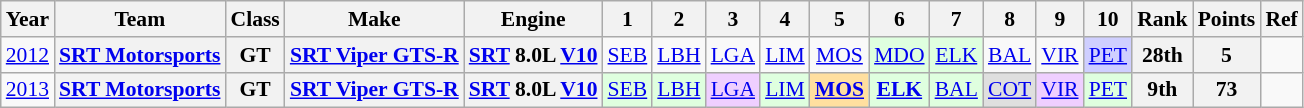<table class="wikitable" style="text-align:center; font-size:90%">
<tr>
<th>Year</th>
<th>Team</th>
<th>Class</th>
<th>Make</th>
<th>Engine</th>
<th>1</th>
<th>2</th>
<th>3</th>
<th>4</th>
<th>5</th>
<th>6</th>
<th>7</th>
<th>8</th>
<th>9</th>
<th>10</th>
<th>Rank</th>
<th>Points</th>
<th>Ref</th>
</tr>
<tr>
<td><a href='#'>2012</a></td>
<th><a href='#'>SRT Motorsports</a></th>
<th>GT</th>
<th><a href='#'>SRT Viper GTS-R</a></th>
<th><a href='#'>SRT</a> 8.0L <a href='#'>V10</a></th>
<td><a href='#'>SEB</a></td>
<td><a href='#'>LBH</a></td>
<td><a href='#'>LGA</a></td>
<td><a href='#'>LIM</a></td>
<td><a href='#'>MOS</a></td>
<td style="background:#DFFFDF;"><a href='#'>MDO</a><br></td>
<td style="background:#DFFFDF;"><a href='#'>ELK</a><br></td>
<td><a href='#'>BAL</a></td>
<td><a href='#'>VIR</a></td>
<td style="background:#CFCFFF;"><a href='#'>PET</a><br></td>
<th>28th</th>
<th>5</th>
<td></td>
</tr>
<tr>
<td><a href='#'>2013</a></td>
<th><a href='#'>SRT Motorsports</a></th>
<th>GT</th>
<th><a href='#'>SRT Viper GTS-R</a></th>
<th><a href='#'>SRT</a> 8.0L <a href='#'>V10</a></th>
<td style="background:#DFFFDF;"><a href='#'>SEB</a><br></td>
<td style="background:#DFFFDF;"><a href='#'>LBH</a><br></td>
<td style="background:#EFCFFF;"><a href='#'>LGA</a><br></td>
<td style="background:#DFFFDF;"><a href='#'>LIM</a><br></td>
<td style="background:#FFDF9F;"><strong><a href='#'>MOS</a></strong><br></td>
<td style="background:#DFFFDF;"><strong><a href='#'>ELK</a></strong><br></td>
<td style="background:#DFFFDF;"><a href='#'>BAL</a><br></td>
<td style="background:#DFDFDF;"><a href='#'>COT</a><br></td>
<td style="background:#EFCFFF;"><a href='#'>VIR</a><br></td>
<td style="background:#DFFFDF;"><a href='#'>PET</a><br></td>
<th>9th</th>
<th>73</th>
<td></td>
</tr>
</table>
